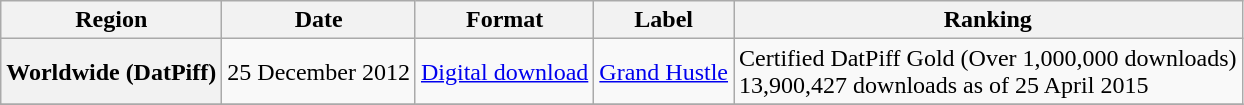<table class="wikitable plainrowheaders">
<tr>
<th scope="col">Region</th>
<th scope="col">Date</th>
<th scope="col">Format</th>
<th scope="col">Label</th>
<th scope="col">Ranking</th>
</tr>
<tr>
<th scope="row">Worldwide (DatPiff)</th>
<td>25 December 2012</td>
<td><a href='#'>Digital download</a></td>
<td><a href='#'>Grand Hustle</a></td>
<td>Certified DatPiff Gold (Over 1,000,000 downloads)<br>13,900,427 downloads as of 25 April 2015</td>
</tr>
<tr>
</tr>
</table>
